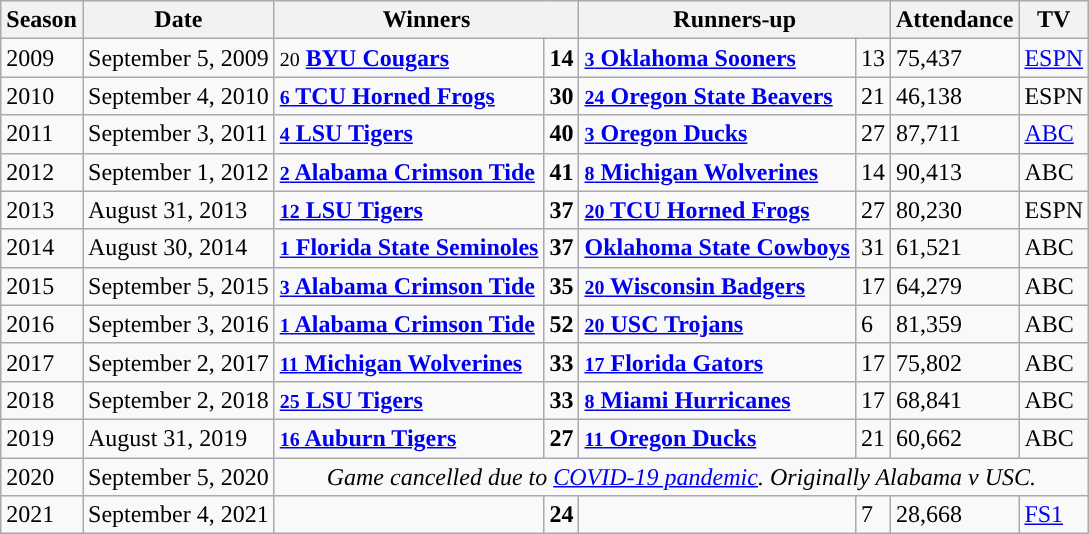<table class=wikitable>
<tr>
<th>Season</th>
<th>Date</th>
<th colspan=2>Winners</th>
<th colspan=2>Runners-up</th>
<th>Attendance</th>
<th>TV</th>
</tr>
<tr>
<td>2009</td>
<td>September 5, 2009</td>
<td style=><small>20</small> <strong><a href='#'><span>BYU Cougars</span></a></strong></td>
<td><strong>14</strong></td>
<td style=><strong><a href='#'><span><small>3</small> Oklahoma Sooners</span></a></strong></td>
<td>13</td>
<td>75,437</td>
<td><a href='#'>ESPN</a></td>
</tr>
<tr>
<td>2010</td>
<td>September 4, 2010</td>
<td style=><strong><a href='#'><span><small>6</small> TCU Horned Frogs</span></a></strong></td>
<td><strong>30</strong></td>
<td style=><strong><a href='#'><span><small>24</small> Oregon State Beavers</span></a></strong></td>
<td>21</td>
<td>46,138</td>
<td>ESPN</td>
</tr>
<tr>
<td>2011</td>
<td>September 3, 2011</td>
<td style=><strong><a href='#'><span><small>4</small> LSU Tigers</span></a></strong></td>
<td><strong>40</strong></td>
<td style=><strong><a href='#'><span><small>3</small> Oregon Ducks</span></a></strong></td>
<td>27</td>
<td>87,711</td>
<td><a href='#'>ABC</a></td>
</tr>
<tr>
<td>2012</td>
<td>September 1, 2012</td>
<td style=><strong><a href='#'><span><small>2</small> Alabama Crimson Tide</span></a></strong></td>
<td><strong>41</strong></td>
<td style=><strong><a href='#'><span><small>8</small> Michigan Wolverines</span></a></strong></td>
<td>14</td>
<td>90,413</td>
<td>ABC</td>
</tr>
<tr>
<td>2013</td>
<td>August 31, 2013</td>
<td style=><strong><a href='#'><span><small>12</small> LSU Tigers</span></a></strong></td>
<td><strong>37</strong></td>
<td style=><strong><a href='#'><span><small>20</small> TCU Horned Frogs</span></a></strong></td>
<td>27</td>
<td>80,230</td>
<td>ESPN</td>
</tr>
<tr>
<td>2014</td>
<td>August 30, 2014</td>
<td style=><strong><a href='#'><span><small>1</small> Florida State Seminoles</span></a></strong></td>
<td><strong>37</strong></td>
<td style=><strong><a href='#'><span>Oklahoma State Cowboys</span></a></strong></td>
<td>31</td>
<td>61,521</td>
<td>ABC</td>
</tr>
<tr>
<td>2015</td>
<td>September 5, 2015</td>
<td style=><strong><a href='#'><span><small>3</small> Alabama Crimson Tide</span></a></strong></td>
<td><strong>35</strong></td>
<td style=><strong><a href='#'><span><small>20</small> Wisconsin Badgers</span></a></strong></td>
<td>17</td>
<td>64,279</td>
<td>ABC</td>
</tr>
<tr>
<td>2016</td>
<td>September 3, 2016</td>
<td style=><strong><a href='#'><span><small>1</small> Alabama Crimson Tide</span></a></strong></td>
<td><strong>52</strong></td>
<td style=><strong><a href='#'><span><small>20</small> USC Trojans</span></a></strong></td>
<td>6</td>
<td>81,359</td>
<td>ABC</td>
</tr>
<tr>
<td>2017</td>
<td>September 2, 2017</td>
<td style=><strong><a href='#'><span><small>11</small> Michigan Wolverines</span></a></strong></td>
<td><strong>33</strong></td>
<td style=><strong><a href='#'><span><small>17</small> Florida Gators</span></a></strong></td>
<td>17</td>
<td>75,802</td>
<td>ABC</td>
</tr>
<tr>
<td>2018</td>
<td>September 2, 2018</td>
<td style=><strong><a href='#'><span><small>25</small> LSU Tigers</span></a></strong></td>
<td><strong>33</strong></td>
<td style=><strong><a href='#'><span><small>8</small> Miami Hurricanes</span></a></strong></td>
<td>17</td>
<td>68,841</td>
<td>ABC</td>
</tr>
<tr>
<td>2019</td>
<td>August 31, 2019</td>
<td><strong><a href='#'><span><small>16</small> Auburn Tigers</span></a></strong></td>
<td><strong>27</strong></td>
<td style=><strong><a href='#'><span><small>11</small> Oregon Ducks</span></a></strong></td>
<td>21</td>
<td>60,662</td>
<td>ABC</td>
</tr>
<tr>
<td>2020</td>
<td>September 5, 2020</td>
<td colspan=6 style="text-align:center"><em>Game cancelled due to <a href='#'>COVID-19 pandemic</a>. Originally Alabama v USC.</em></td>
</tr>
<tr>
<td>2021</td>
<td>September 4, 2021</td>
<td style=><small></small> <strong><a href='#'></a></strong></td>
<td><strong>24</strong></td>
<td style=><small></small> <strong><a href='#'></a></strong></td>
<td>7</td>
<td>28,668</td>
<td><a href='#'>FS1</a></td>
</tr>
</table>
